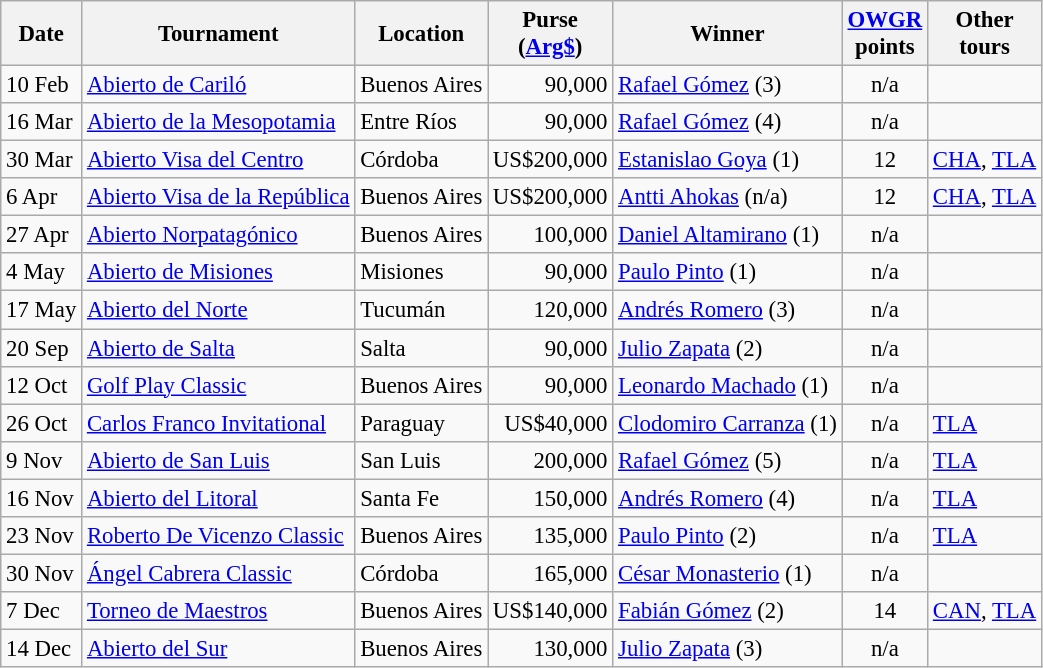<table class="wikitable" style="font-size:95%">
<tr>
<th>Date</th>
<th>Tournament</th>
<th>Location</th>
<th>Purse<br>(<a href='#'>Arg$</a>)</th>
<th>Winner</th>
<th><a href='#'>OWGR</a><br>points</th>
<th>Other<br>tours</th>
</tr>
<tr>
<td>10 Feb</td>
<td><a href='#'>Abierto de Cariló</a></td>
<td>Buenos Aires</td>
<td align=right>90,000</td>
<td> <a href='#'>Rafael Gómez</a> (3)</td>
<td align=center>n/a</td>
<td></td>
</tr>
<tr>
<td>16 Mar</td>
<td><a href='#'>Abierto de la Mesopotamia</a></td>
<td>Entre Ríos</td>
<td align=right>90,000</td>
<td> <a href='#'>Rafael Gómez</a> (4)</td>
<td align=center>n/a</td>
<td></td>
</tr>
<tr>
<td>30 Mar</td>
<td><a href='#'>Abierto Visa del Centro</a></td>
<td>Córdoba</td>
<td align=right>US$200,000</td>
<td> <a href='#'>Estanislao Goya</a> (1)</td>
<td align=center>12</td>
<td><a href='#'>CHA</a>, <a href='#'>TLA</a></td>
</tr>
<tr>
<td>6 Apr</td>
<td><a href='#'>Abierto Visa de la República</a></td>
<td>Buenos Aires</td>
<td align=right>US$200,000</td>
<td> <a href='#'>Antti Ahokas</a> (n/a)</td>
<td align=center>12</td>
<td><a href='#'>CHA</a>, <a href='#'>TLA</a></td>
</tr>
<tr>
<td>27 Apr</td>
<td><a href='#'>Abierto Norpatagónico</a></td>
<td>Buenos Aires</td>
<td align=right>100,000</td>
<td> <a href='#'>Daniel Altamirano</a> (1)</td>
<td align=center>n/a</td>
<td></td>
</tr>
<tr>
<td>4 May</td>
<td><a href='#'>Abierto de Misiones</a></td>
<td>Misiones</td>
<td align=right>90,000</td>
<td> <a href='#'>Paulo Pinto</a> (1)</td>
<td align=center>n/a</td>
<td></td>
</tr>
<tr>
<td>17 May</td>
<td><a href='#'>Abierto del Norte</a></td>
<td>Tucumán</td>
<td align=right>120,000</td>
<td> <a href='#'>Andrés Romero</a> (3)</td>
<td align=center>n/a</td>
<td></td>
</tr>
<tr>
<td>20 Sep</td>
<td><a href='#'>Abierto de Salta</a></td>
<td>Salta</td>
<td align=right>90,000</td>
<td> <a href='#'>Julio Zapata</a> (2)</td>
<td align=center>n/a</td>
<td></td>
</tr>
<tr>
<td>12 Oct</td>
<td><a href='#'>Golf Play Classic</a></td>
<td>Buenos Aires</td>
<td align=right>90,000</td>
<td> <a href='#'>Leonardo Machado</a> (1)</td>
<td align=center>n/a</td>
<td></td>
</tr>
<tr>
<td>26 Oct</td>
<td><a href='#'>Carlos Franco Invitational</a></td>
<td>Paraguay</td>
<td align=right>US$40,000</td>
<td> <a href='#'>Clodomiro Carranza</a> (1)</td>
<td align=center>n/a</td>
<td><a href='#'>TLA</a></td>
</tr>
<tr>
<td>9 Nov</td>
<td><a href='#'>Abierto de San Luis</a></td>
<td>San Luis</td>
<td align=right>200,000</td>
<td> <a href='#'>Rafael Gómez</a> (5)</td>
<td align=center>n/a</td>
<td><a href='#'>TLA</a></td>
</tr>
<tr>
<td>16 Nov</td>
<td><a href='#'>Abierto del Litoral</a></td>
<td>Santa Fe</td>
<td align=right>150,000</td>
<td> <a href='#'>Andrés Romero</a> (4)</td>
<td align=center>n/a</td>
<td><a href='#'>TLA</a></td>
</tr>
<tr>
<td>23 Nov</td>
<td><a href='#'>Roberto De Vicenzo Classic</a></td>
<td>Buenos Aires</td>
<td align=right>135,000</td>
<td> <a href='#'>Paulo Pinto</a> (2)</td>
<td align=center>n/a</td>
<td><a href='#'>TLA</a></td>
</tr>
<tr>
<td>30 Nov</td>
<td><a href='#'>Ángel Cabrera Classic</a></td>
<td>Córdoba</td>
<td align=right>165,000</td>
<td> <a href='#'>César Monasterio</a> (1)</td>
<td align=center>n/a</td>
<td></td>
</tr>
<tr>
<td>7 Dec</td>
<td><a href='#'>Torneo de Maestros</a></td>
<td>Buenos Aires</td>
<td align=right>US$140,000</td>
<td> <a href='#'>Fabián Gómez</a> (2)</td>
<td align=center>14</td>
<td><a href='#'>CAN</a>, <a href='#'>TLA</a></td>
</tr>
<tr>
<td>14 Dec</td>
<td><a href='#'>Abierto del Sur</a></td>
<td>Buenos Aires</td>
<td align=right>130,000</td>
<td> <a href='#'>Julio Zapata</a> (3)</td>
<td align=center>n/a</td>
<td></td>
</tr>
</table>
